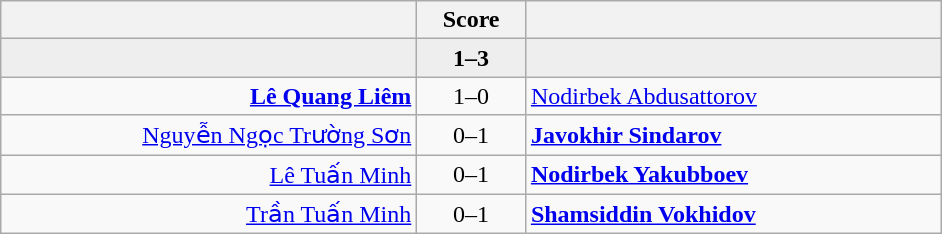<table class="wikitable" style="text-align: center; ">
<tr>
<th align="right" width="270"></th>
<th width="65">Score</th>
<th align="left" width="270"></th>
</tr>
<tr style="background:#eeeeee;">
<td align=right></td>
<td align=center><strong>1–3</strong></td>
<td align=left></td>
</tr>
<tr>
<td align=right><strong><a href='#'>Lê Quang Liêm</a></strong></td>
<td align=center>1–0</td>
<td align=left><a href='#'>Nodirbek Abdusattorov</a></td>
</tr>
<tr>
<td align=right><a href='#'>Nguyễn Ngọc Trường Sơn</a></td>
<td align=center>0–1</td>
<td align=left><strong><a href='#'>Javokhir Sindarov</a></strong></td>
</tr>
<tr>
<td align=right><a href='#'>Lê Tuấn Minh</a></td>
<td align=center>0–1</td>
<td align=left><strong><a href='#'>Nodirbek Yakubboev</a></strong></td>
</tr>
<tr>
<td align=right><a href='#'>Trần Tuấn Minh</a></td>
<td align=center>0–1</td>
<td align=left><strong><a href='#'>Shamsiddin Vokhidov</a></strong></td>
</tr>
</table>
